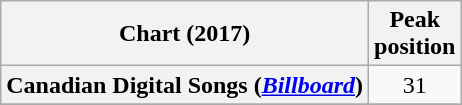<table class="wikitable sortable plainrowheaders" style="text-align:center">
<tr>
<th scope="col">Chart (2017)</th>
<th scope="col">Peak<br>position</th>
</tr>
<tr>
<th scope="row">Canadian Digital Songs (<em><a href='#'>Billboard</a></em>)</th>
<td>31</td>
</tr>
<tr>
</tr>
</table>
